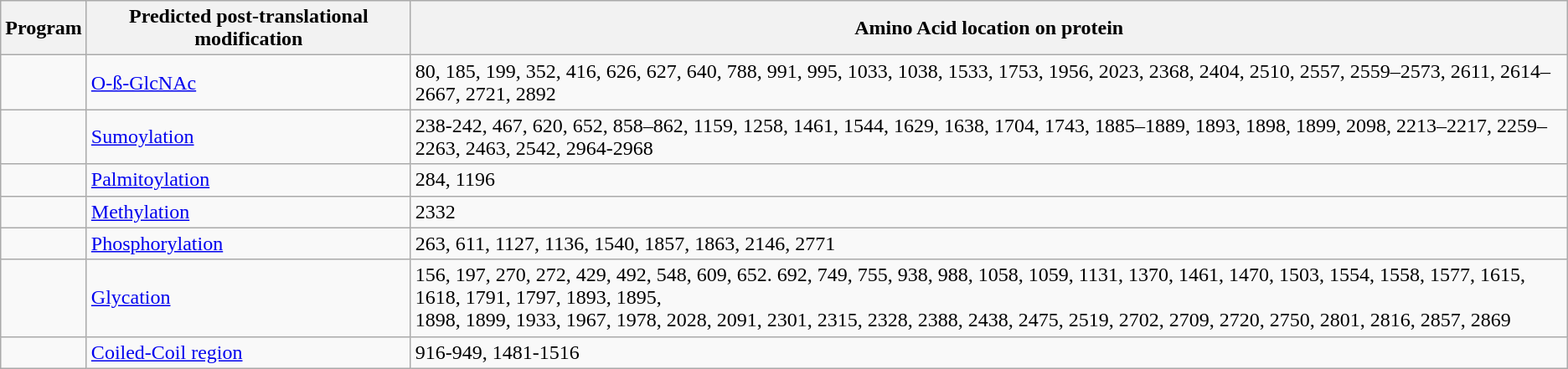<table class="wikitable">
<tr>
<th>Program</th>
<th>Predicted post-translational modification</th>
<th>Amino Acid location on protein</th>
</tr>
<tr>
<td></td>
<td><a href='#'>O-ß-GlcNAc</a></td>
<td>80, 185, 199, 352, 416, 626, 627, 640, 788, 991, 995, 1033, 1038, 1533, 1753, 1956, 2023, 2368, 2404, 2510, 2557, 2559–2573, 2611, 2614–2667, 2721, 2892</td>
</tr>
<tr>
<td> </td>
<td><a href='#'>Sumoylation</a></td>
<td>238-242, 467, 620, 652, 858–862, 1159, 1258, 1461, 1544, 1629, 1638, 1704, 1743, 1885–1889, 1893, 1898, 1899, 2098, 2213–2217, 2259–2263, 2463, 2542, 2964-2968</td>
</tr>
<tr>
<td> </td>
<td><a href='#'>Palmitoylation</a></td>
<td>284, 1196</td>
</tr>
<tr>
<td></td>
<td><a href='#'>Methylation</a></td>
<td>2332</td>
</tr>
<tr>
<td></td>
<td><a href='#'>Phosphorylation</a></td>
<td>263, 611, 1127, 1136, 1540, 1857, 1863, 2146, 2771</td>
</tr>
<tr>
<td></td>
<td><a href='#'>Glycation</a></td>
<td>156, 197, 270, 272, 429, 492, 548, 609, 652. 692, 749, 755, 938, 988, 1058, 1059, 1131, 1370, 1461, 1470, 1503, 1554, 1558, 1577, 1615, 1618, 1791, 1797, 1893, 1895,<br>1898, 1899, 1933, 1967, 1978, 2028, 2091, 2301, 2315, 2328, 2388, 2438, 2475, 2519, 2702, 2709, 2720, 2750, 2801, 2816, 2857, 2869</td>
</tr>
<tr>
<td></td>
<td><a href='#'>Coiled-Coil region</a></td>
<td>916-949, 1481-1516</td>
</tr>
</table>
